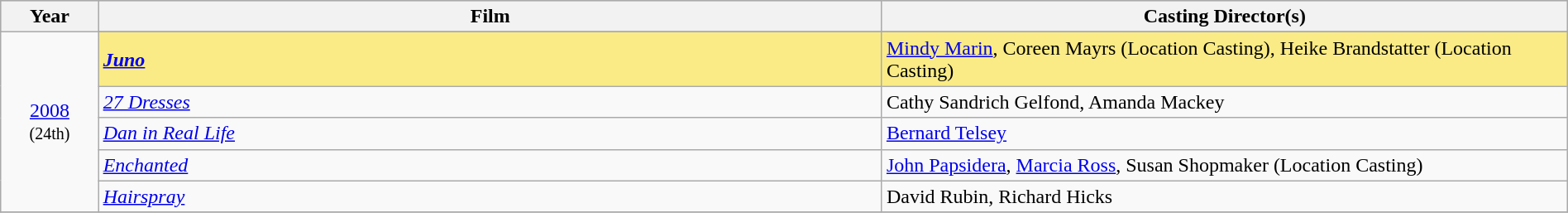<table class="wikitable" style="width:100%">
<tr bgcolor="#bebebe">
<th width="5%">Year</th>
<th width="40%">Film</th>
<th width="35%">Casting Director(s)</th>
</tr>
<tr>
<td rowspan=6 style="text-align:center"><a href='#'>2008</a><br><small>(24th)</small><br></td>
</tr>
<tr style="background:#FAEB86">
<td><strong><em><a href='#'>Juno</a></em></strong></td>
<td><a href='#'>Mindy Marin</a>, Coreen Mayrs (Location Casting), Heike Brandstatter (Location Casting)</td>
</tr>
<tr>
<td><em><a href='#'>27 Dresses</a></em></td>
<td>Cathy Sandrich Gelfond, Amanda Mackey</td>
</tr>
<tr>
<td><em><a href='#'>Dan in Real Life</a></em></td>
<td><a href='#'>Bernard Telsey</a></td>
</tr>
<tr>
<td><em><a href='#'>Enchanted</a></em></td>
<td><a href='#'>John Papsidera</a>, <a href='#'>Marcia Ross</a>, Susan Shopmaker (Location Casting)</td>
</tr>
<tr>
<td><em><a href='#'>Hairspray</a></em></td>
<td>David Rubin, Richard Hicks</td>
</tr>
<tr>
</tr>
</table>
